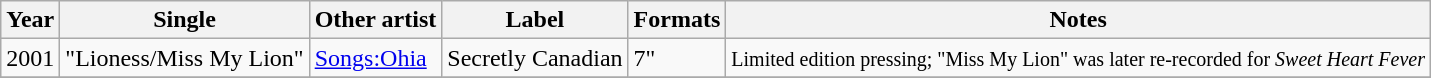<table class="wikitable">
<tr>
<th>Year</th>
<th>Single</th>
<th>Other artist</th>
<th>Label</th>
<th>Formats</th>
<th>Notes</th>
</tr>
<tr>
<td>2001</td>
<td>"Lioness/Miss My Lion"</td>
<td><a href='#'>Songs:Ohia</a></td>
<td>Secretly Canadian</td>
<td>7"</td>
<td><small>Limited edition pressing; "Miss My Lion" was later re-recorded for <em>Sweet Heart Fever</em></small></td>
</tr>
<tr>
</tr>
</table>
